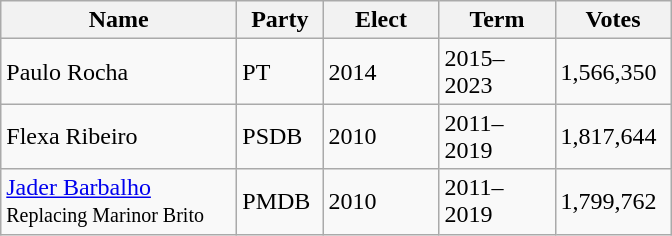<table class="wikitable sortable">
<tr>
<th style="width:150px;">Name</th>
<th style="width:50px;">Party</th>
<th style="width:70px;">Elect</th>
<th style="width:70px;">Term</th>
<th style="width:70px;">Votes</th>
</tr>
<tr>
<td>Paulo Rocha</td>
<td>PT</td>
<td>2014</td>
<td>2015–2023</td>
<td>1,566,350</td>
</tr>
<tr>
<td>Flexa Ribeiro</td>
<td>PSDB</td>
<td>2010</td>
<td>2011–2019</td>
<td>1,817,644</td>
</tr>
<tr>
<td><a href='#'>Jader Barbalho</a><br><small>Replacing Marinor Brito</small></td>
<td>PMDB</td>
<td>2010</td>
<td>2011–2019</td>
<td>1,799,762</td>
</tr>
</table>
